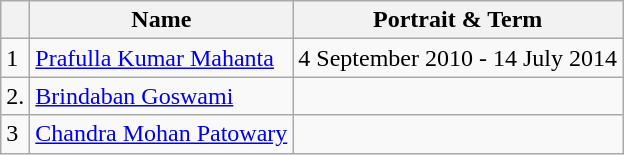<table class="wikitable sortable">
<tr>
<th rowspan="2"></th>
<th rowspan="2">Name</th>
<th rowspan="2">Portrait & Term</th>
</tr>
<tr>
</tr>
<tr>
<td>1</td>
<td><a href='#'>Prafulla Kumar Mahanta</a></td>
<td>4 September 2010 - 14 July 2014</td>
</tr>
<tr>
<td>2.</td>
<td><a href='#'>Brindaban Goswami</a></td>
<td></td>
</tr>
<tr>
<td>3</td>
<td><a href='#'>Chandra Mohan Patowary</a></td>
<td></td>
</tr>
</table>
